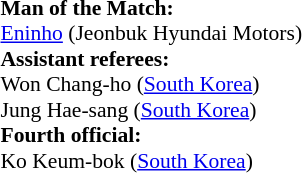<table width=100% style="font-size: 90%">
<tr>
<td><br><strong>Man of the Match:</strong>
<br><a href='#'>Eninho</a> (Jeonbuk Hyundai Motors)<br><strong>Assistant referees:</strong>
<br>Won Chang-ho (<a href='#'>South Korea</a>)
<br>Jung Hae-sang (<a href='#'>South Korea</a>)
<br><strong>Fourth official:</strong>
<br>Ko Keum-bok (<a href='#'>South Korea</a>)</td>
</tr>
</table>
